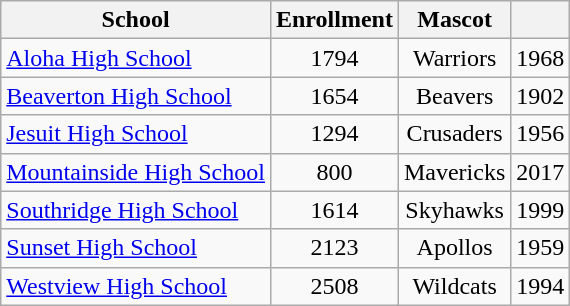<table class="wikitable sortable">
<tr>
<th>School</th>
<th>Enrollment</th>
<th>Mascot</th>
<th Estab.></th>
</tr>
<tr>
<td><a href='#'>Aloha High School</a></td>
<td align="center">1794</td>
<td align="center">Warriors</td>
<td align="center">1968</td>
</tr>
<tr>
<td><a href='#'>Beaverton High School</a></td>
<td align="center">1654</td>
<td align="center">Beavers</td>
<td align="center">1902</td>
</tr>
<tr>
<td><a href='#'>Jesuit High School</a></td>
<td align="center">1294</td>
<td align="center">Crusaders</td>
<td align="center">1956</td>
</tr>
<tr>
<td><a href='#'>Mountainside High School</a></td>
<td align="center">800</td>
<td align="center">Mavericks</td>
<td align="center">2017</td>
</tr>
<tr>
<td><a href='#'>Southridge High School</a></td>
<td align="center">1614</td>
<td align="center">Skyhawks</td>
<td align="center">1999</td>
</tr>
<tr>
<td><a href='#'>Sunset High School</a></td>
<td align="center">2123</td>
<td align="center">Apollos</td>
<td align="center">1959</td>
</tr>
<tr>
<td><a href='#'>Westview High School</a></td>
<td align="center">2508</td>
<td align="center">Wildcats</td>
<td align="center">1994</td>
</tr>
</table>
